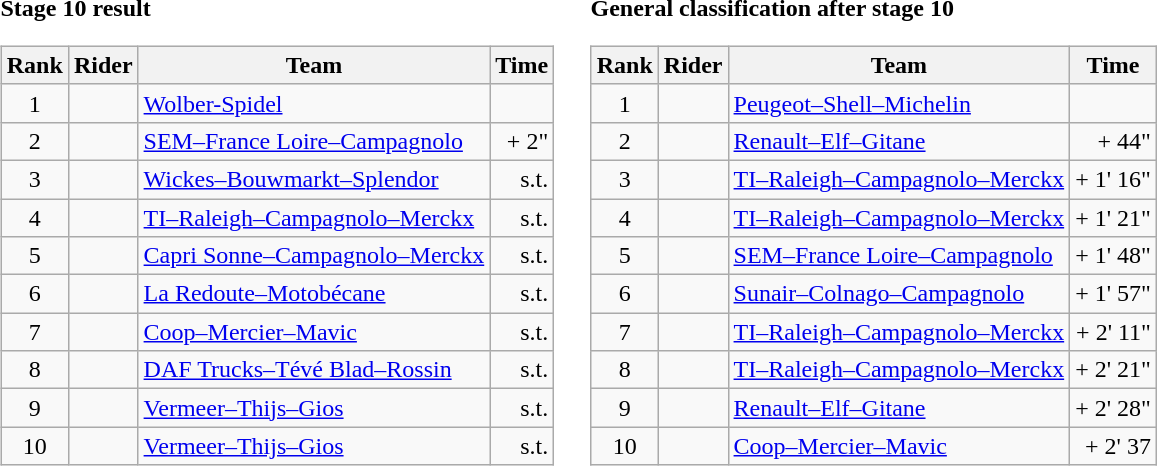<table>
<tr>
<td><strong>Stage 10 result</strong><br><table class="wikitable">
<tr>
<th scope="col">Rank</th>
<th scope="col">Rider</th>
<th scope="col">Team</th>
<th scope="col">Time</th>
</tr>
<tr>
<td style="text-align:center;">1</td>
<td></td>
<td><a href='#'>Wolber-Spidel</a></td>
<td style="text-align:right;"></td>
</tr>
<tr>
<td style="text-align:center;">2</td>
<td></td>
<td><a href='#'>SEM–France Loire–Campagnolo</a></td>
<td style="text-align:right;">+ 2"</td>
</tr>
<tr>
<td style="text-align:center;">3</td>
<td></td>
<td><a href='#'>Wickes–Bouwmarkt–Splendor</a></td>
<td style="text-align:right;">s.t.</td>
</tr>
<tr>
<td style="text-align:center;">4</td>
<td></td>
<td><a href='#'>TI–Raleigh–Campagnolo–Merckx</a></td>
<td style="text-align:right;">s.t.</td>
</tr>
<tr>
<td style="text-align:center;">5</td>
<td></td>
<td><a href='#'>Capri Sonne–Campagnolo–Merckx</a></td>
<td style="text-align:right;">s.t.</td>
</tr>
<tr>
<td style="text-align:center;">6</td>
<td></td>
<td><a href='#'>La Redoute–Motobécane</a></td>
<td style="text-align:right;">s.t.</td>
</tr>
<tr>
<td style="text-align:center;">7</td>
<td></td>
<td><a href='#'>Coop–Mercier–Mavic</a></td>
<td style="text-align:right;">s.t.</td>
</tr>
<tr>
<td style="text-align:center;">8</td>
<td></td>
<td><a href='#'>DAF Trucks–Tévé Blad–Rossin</a></td>
<td style="text-align:right;">s.t.</td>
</tr>
<tr>
<td style="text-align:center;">9</td>
<td></td>
<td><a href='#'>Vermeer–Thijs–Gios</a></td>
<td style="text-align:right;">s.t.</td>
</tr>
<tr>
<td style="text-align:center;">10</td>
<td></td>
<td><a href='#'>Vermeer–Thijs–Gios</a></td>
<td style="text-align:right;">s.t.</td>
</tr>
</table>
</td>
<td></td>
<td><strong>General classification after stage 10</strong><br><table class="wikitable">
<tr>
<th scope="col">Rank</th>
<th scope="col">Rider</th>
<th scope="col">Team</th>
<th scope="col">Time</th>
</tr>
<tr>
<td style="text-align:center;">1</td>
<td> </td>
<td><a href='#'>Peugeot–Shell–Michelin</a></td>
<td style="text-align:right;"></td>
</tr>
<tr>
<td style="text-align:center;">2</td>
<td></td>
<td><a href='#'>Renault–Elf–Gitane</a></td>
<td style="text-align:right;">+ 44"</td>
</tr>
<tr>
<td style="text-align:center;">3</td>
<td></td>
<td><a href='#'>TI–Raleigh–Campagnolo–Merckx</a></td>
<td style="text-align:right;">+ 1' 16"</td>
</tr>
<tr>
<td style="text-align:center;">4</td>
<td></td>
<td><a href='#'>TI–Raleigh–Campagnolo–Merckx</a></td>
<td style="text-align:right;">+ 1' 21"</td>
</tr>
<tr>
<td style="text-align:center;">5</td>
<td></td>
<td><a href='#'>SEM–France Loire–Campagnolo</a></td>
<td style="text-align:right;">+ 1' 48"</td>
</tr>
<tr>
<td style="text-align:center;">6</td>
<td></td>
<td><a href='#'>Sunair–Colnago–Campagnolo</a></td>
<td style="text-align:right;">+ 1' 57"</td>
</tr>
<tr>
<td style="text-align:center;">7</td>
<td></td>
<td><a href='#'>TI–Raleigh–Campagnolo–Merckx</a></td>
<td style="text-align:right;">+ 2' 11"</td>
</tr>
<tr>
<td style="text-align:center;">8</td>
<td></td>
<td><a href='#'>TI–Raleigh–Campagnolo–Merckx</a></td>
<td style="text-align:right;">+ 2' 21"</td>
</tr>
<tr>
<td style="text-align:center;">9</td>
<td></td>
<td><a href='#'>Renault–Elf–Gitane</a></td>
<td style="text-align:right;">+ 2' 28"</td>
</tr>
<tr>
<td style="text-align:center;">10</td>
<td></td>
<td><a href='#'>Coop–Mercier–Mavic</a></td>
<td style="text-align:right;">+ 2' 37</td>
</tr>
</table>
</td>
</tr>
</table>
